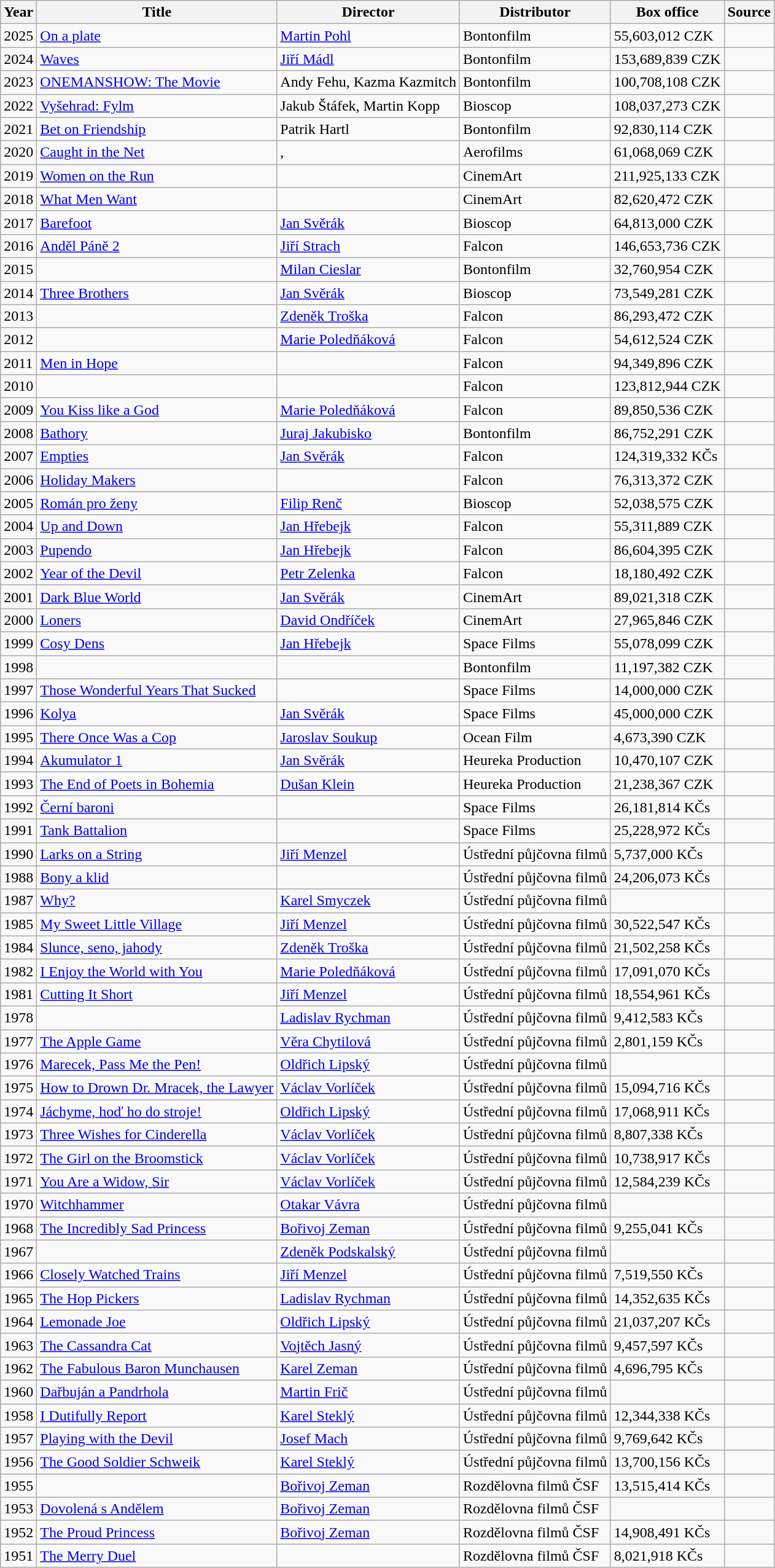<table class="wikitable sortable">
<tr>
<th>Year</th>
<th>Title</th>
<th>Director</th>
<th>Distributor</th>
<th>Box office</th>
<th>Source</th>
</tr>
<tr>
<td>2025</td>
<td><a href='#'>On a plate</a></td>
<td><a href='#'>Martin Pohl</a></td>
<td>Bontonfilm</td>
<td>55,603,012 CZK</td>
<td></td>
</tr>
<tr>
<td>2024</td>
<td><a href='#'>Waves</a></td>
<td><a href='#'>Jiří Mádl</a></td>
<td>Bontonfilm</td>
<td>153,689,839 CZK</td>
<td></td>
</tr>
<tr>
<td>2023</td>
<td><a href='#'>ONEMANSHOW: The Movie</a></td>
<td>Andy Fehu, Kazma Kazmitch</td>
<td>Bontonfilm</td>
<td>100,708,108 CZK</td>
<td></td>
</tr>
<tr>
<td>2022</td>
<td><a href='#'>Vyšehrad: Fylm</a></td>
<td>Jakub Štáfek, Martin Kopp</td>
<td>Bioscop</td>
<td>108,037,273 CZK</td>
<td></td>
</tr>
<tr>
<td>2021</td>
<td><a href='#'>Bet on Friendship</a></td>
<td>Patrik Hartl</td>
<td>Bontonfilm</td>
<td>92,830,114 CZK</td>
<td></td>
</tr>
<tr>
<td>2020</td>
<td><a href='#'>Caught in the Net</a></td>
<td>, </td>
<td>Aerofilms</td>
<td>61,068,069 CZK</td>
<td></td>
</tr>
<tr>
<td>2019</td>
<td><a href='#'>Women on the Run</a></td>
<td></td>
<td>CinemArt</td>
<td>211,925,133 CZK</td>
<td></td>
</tr>
<tr>
<td>2018</td>
<td><a href='#'>What Men Want</a></td>
<td></td>
<td>CinemArt</td>
<td>82,620,472 CZK</td>
<td></td>
</tr>
<tr>
<td>2017</td>
<td><a href='#'>Barefoot</a></td>
<td><a href='#'>Jan Svěrák</a></td>
<td>Bioscop</td>
<td>64,813,000 CZK</td>
<td></td>
</tr>
<tr>
<td>2016</td>
<td><a href='#'>Anděl Páně 2</a></td>
<td><a href='#'>Jiří Strach</a></td>
<td>Falcon</td>
<td>146,653,736 CZK</td>
<td></td>
</tr>
<tr>
<td>2015</td>
<td></td>
<td><a href='#'>Milan Cieslar</a></td>
<td>Bontonfilm</td>
<td>32,760,954 CZK</td>
<td></td>
</tr>
<tr>
<td>2014</td>
<td><a href='#'>Three Brothers</a></td>
<td><a href='#'>Jan Svěrák</a></td>
<td>Bioscop</td>
<td>73,549,281 CZK</td>
<td></td>
</tr>
<tr>
<td>2013</td>
<td></td>
<td><a href='#'>Zdeněk Troška</a></td>
<td>Falcon</td>
<td>86,293,472 CZK</td>
<td></td>
</tr>
<tr>
<td>2012</td>
<td></td>
<td><a href='#'>Marie Poledňáková</a></td>
<td>Falcon</td>
<td>54,612,524 CZK</td>
<td></td>
</tr>
<tr>
<td>2011</td>
<td><a href='#'>Men in Hope</a></td>
<td></td>
<td>Falcon</td>
<td>94,349,896 CZK</td>
<td></td>
</tr>
<tr>
<td>2010</td>
<td></td>
<td></td>
<td>Falcon</td>
<td>123,812,944 CZK</td>
<td></td>
</tr>
<tr>
<td>2009</td>
<td><a href='#'>You Kiss like a God</a></td>
<td><a href='#'>Marie Poledňáková</a></td>
<td>Falcon</td>
<td>89,850,536 CZK</td>
<td></td>
</tr>
<tr>
<td>2008</td>
<td><a href='#'>Bathory</a></td>
<td><a href='#'>Juraj Jakubisko</a></td>
<td>Bontonfilm</td>
<td>86,752,291 CZK</td>
<td></td>
</tr>
<tr>
<td>2007</td>
<td><a href='#'>Empties</a></td>
<td><a href='#'>Jan Svěrák</a></td>
<td>Falcon</td>
<td>124,319,332 KČs</td>
<td></td>
</tr>
<tr>
<td>2006</td>
<td><a href='#'>Holiday Makers</a></td>
<td></td>
<td>Falcon</td>
<td>76,313,372 CZK</td>
<td></td>
</tr>
<tr>
<td>2005</td>
<td><a href='#'>Román pro ženy</a></td>
<td><a href='#'>Filip Renč</a></td>
<td>Bioscop</td>
<td>52,038,575 CZK</td>
<td></td>
</tr>
<tr>
<td>2004</td>
<td><a href='#'>Up and Down</a></td>
<td><a href='#'>Jan Hřebejk</a></td>
<td>Falcon</td>
<td>55,311,889 CZK</td>
<td></td>
</tr>
<tr>
<td>2003</td>
<td><a href='#'>Pupendo</a></td>
<td><a href='#'>Jan Hřebejk</a></td>
<td>Falcon</td>
<td>86,604,395 CZK</td>
<td></td>
</tr>
<tr>
<td>2002</td>
<td><a href='#'>Year of the Devil</a></td>
<td><a href='#'>Petr Zelenka</a></td>
<td>Falcon</td>
<td>18,180,492 CZK</td>
<td></td>
</tr>
<tr>
<td>2001</td>
<td><a href='#'>Dark Blue World</a></td>
<td><a href='#'>Jan Svěrák</a></td>
<td>CinemArt</td>
<td>89,021,318 CZK</td>
<td></td>
</tr>
<tr>
<td>2000</td>
<td><a href='#'>Loners</a></td>
<td><a href='#'>David Ondříček</a></td>
<td>CinemArt</td>
<td>27,965,846 CZK</td>
<td></td>
</tr>
<tr>
<td>1999</td>
<td><a href='#'>Cosy Dens</a></td>
<td><a href='#'>Jan Hřebejk</a></td>
<td>Space Films</td>
<td>55,078,099 CZK</td>
<td></td>
</tr>
<tr>
<td>1998</td>
<td></td>
<td></td>
<td>Bontonfilm</td>
<td>11,197,382 CZK</td>
<td></td>
</tr>
<tr>
<td>1997</td>
<td><a href='#'>Those Wonderful Years That Sucked</a></td>
<td></td>
<td>Space Films</td>
<td>14,000,000 CZK</td>
<td></td>
</tr>
<tr>
<td>1996</td>
<td><a href='#'>Kolya</a></td>
<td><a href='#'>Jan Svěrák</a></td>
<td>Space Films</td>
<td>45,000,000 CZK</td>
<td></td>
</tr>
<tr>
<td>1995</td>
<td><a href='#'>There Once Was a Cop</a></td>
<td><a href='#'>Jaroslav Soukup</a></td>
<td>Ocean Film</td>
<td>4,673,390 CZK</td>
<td></td>
</tr>
<tr>
<td>1994</td>
<td><a href='#'>Akumulator 1</a></td>
<td><a href='#'>Jan Svěrák</a></td>
<td>Heureka Production</td>
<td>10,470,107 CZK</td>
<td></td>
</tr>
<tr>
<td>1993</td>
<td><a href='#'>The End of Poets in Bohemia</a></td>
<td><a href='#'>Dušan Klein</a></td>
<td>Heureka Production</td>
<td>21,238,367 CZK</td>
<td></td>
</tr>
<tr>
<td>1992</td>
<td><a href='#'>Černí baroni</a></td>
<td></td>
<td>Space Films</td>
<td>26,181,814 KČs</td>
<td></td>
</tr>
<tr>
<td>1991</td>
<td><a href='#'>Tank Battalion</a></td>
<td></td>
<td>Space Films</td>
<td>25,228,972 KČs</td>
<td></td>
</tr>
<tr>
<td>1990</td>
<td><a href='#'>Larks on a String</a></td>
<td><a href='#'>Jiří Menzel</a></td>
<td>Ústřední půjčovna filmů</td>
<td>5,737,000 KČs</td>
<td></td>
</tr>
<tr>
<td>1988</td>
<td><a href='#'>Bony a klid</a></td>
<td></td>
<td>Ústřední půjčovna filmů</td>
<td>24,206,073 KČs</td>
<td></td>
</tr>
<tr>
<td>1987</td>
<td><a href='#'>Why?</a></td>
<td><a href='#'>Karel Smyczek</a></td>
<td>Ústřední půjčovna filmů</td>
<td></td>
<td></td>
</tr>
<tr>
<td>1985</td>
<td><a href='#'>My Sweet Little Village</a></td>
<td><a href='#'>Jiří Menzel</a></td>
<td>Ústřední půjčovna filmů</td>
<td>30,522,547 KČs</td>
<td></td>
</tr>
<tr>
<td>1984</td>
<td><a href='#'>Slunce, seno, jahody</a></td>
<td><a href='#'>Zdeněk Troška</a></td>
<td>Ústřední půjčovna filmů</td>
<td>21,502,258 KČs</td>
<td></td>
</tr>
<tr>
<td>1982</td>
<td><a href='#'>I Enjoy the World with You</a></td>
<td><a href='#'>Marie Poledňáková</a></td>
<td>Ústřední půjčovna filmů</td>
<td>17,091,070 KČs</td>
<td></td>
</tr>
<tr>
<td>1981</td>
<td><a href='#'>Cutting It Short</a></td>
<td><a href='#'>Jiří Menzel</a></td>
<td>Ústřední půjčovna filmů</td>
<td>18,554,961 KČs</td>
<td></td>
</tr>
<tr>
<td>1978</td>
<td></td>
<td><a href='#'>Ladislav Rychman</a></td>
<td>Ústřední půjčovna filmů</td>
<td>9,412,583 KČs</td>
<td></td>
</tr>
<tr>
<td>1977</td>
<td><a href='#'>The Apple Game</a></td>
<td><a href='#'>Věra Chytilová</a></td>
<td>Ústřední půjčovna filmů</td>
<td>2,801,159 KČs</td>
<td></td>
</tr>
<tr>
<td>1976</td>
<td><a href='#'>Marecek, Pass Me the Pen!</a></td>
<td><a href='#'>Oldřich Lipský</a></td>
<td>Ústřední půjčovna filmů</td>
<td></td>
<td></td>
</tr>
<tr>
<td>1975</td>
<td><a href='#'>How to Drown Dr. Mracek, the Lawyer</a></td>
<td><a href='#'>Václav Vorlíček</a></td>
<td>Ústřední půjčovna filmů</td>
<td>15,094,716 KČs</td>
<td></td>
</tr>
<tr>
<td>1974</td>
<td><a href='#'>Jáchyme, hoď ho do stroje!</a></td>
<td><a href='#'>Oldřich Lipský</a></td>
<td>Ústřední půjčovna filmů</td>
<td>17,068,911 KČs</td>
<td></td>
</tr>
<tr>
<td>1973</td>
<td><a href='#'>Three Wishes for Cinderella</a></td>
<td><a href='#'>Václav Vorlíček</a></td>
<td>Ústřední půjčovna filmů</td>
<td>8,807,338 KČs</td>
<td></td>
</tr>
<tr>
<td>1972</td>
<td><a href='#'>The Girl on the Broomstick</a></td>
<td><a href='#'>Václav Vorlíček</a></td>
<td>Ústřední půjčovna filmů</td>
<td>10,738,917 KČs</td>
<td></td>
</tr>
<tr>
<td>1971</td>
<td><a href='#'>You Are a Widow, Sir</a></td>
<td><a href='#'>Václav Vorlíček</a></td>
<td>Ústřední půjčovna filmů</td>
<td>12,584,239 KČs</td>
<td></td>
</tr>
<tr>
<td>1970</td>
<td><a href='#'>Witchhammer</a></td>
<td><a href='#'>Otakar Vávra</a></td>
<td>Ústřední půjčovna filmů</td>
<td></td>
<td></td>
</tr>
<tr>
<td>1968</td>
<td><a href='#'>The Incredibly Sad Princess</a></td>
<td><a href='#'>Bořivoj Zeman</a></td>
<td>Ústřední půjčovna filmů</td>
<td>9,255,041 KČs</td>
<td></td>
</tr>
<tr>
<td>1967</td>
<td></td>
<td><a href='#'>Zdeněk Podskalský</a></td>
<td>Ústřední půjčovna filmů</td>
<td></td>
<td></td>
</tr>
<tr>
<td>1966</td>
<td><a href='#'>Closely Watched Trains</a></td>
<td><a href='#'>Jiří Menzel</a></td>
<td>Ústřední půjčovna filmů</td>
<td>7,519,550 KČs</td>
<td></td>
</tr>
<tr>
<td>1965</td>
<td><a href='#'>The Hop Pickers</a></td>
<td><a href='#'>Ladislav Rychman</a></td>
<td>Ústřední půjčovna filmů</td>
<td>14,352,635 KČs</td>
<td></td>
</tr>
<tr>
<td>1964</td>
<td><a href='#'>Lemonade Joe</a></td>
<td><a href='#'>Oldřich Lipský</a></td>
<td>Ústřední půjčovna filmů</td>
<td>21,037,207 KČs</td>
<td></td>
</tr>
<tr>
<td>1963</td>
<td><a href='#'>The Cassandra Cat</a></td>
<td><a href='#'>Vojtěch Jasný</a></td>
<td>Ústřední půjčovna filmů</td>
<td>9,457,597 KČs</td>
<td></td>
</tr>
<tr>
<td>1962</td>
<td><a href='#'>The Fabulous Baron Munchausen</a></td>
<td><a href='#'>Karel Zeman</a></td>
<td>Ústřední půjčovna filmů</td>
<td>4,696,795 KČs</td>
<td></td>
</tr>
<tr>
<td>1960</td>
<td><a href='#'>Dařbuján a Pandrhola</a></td>
<td><a href='#'>Martin Frič</a></td>
<td>Ústřední půjčovna filmů</td>
<td></td>
<td></td>
</tr>
<tr>
<td>1958</td>
<td><a href='#'>I Dutifully Report</a></td>
<td><a href='#'>Karel Steklý</a></td>
<td>Ústřední půjčovna filmů</td>
<td>12,344,338 KČs</td>
<td></td>
</tr>
<tr>
<td>1957</td>
<td><a href='#'>Playing with the Devil</a></td>
<td><a href='#'>Josef Mach</a></td>
<td>Ústřední půjčovna filmů</td>
<td>9,769,642 KČs</td>
<td></td>
</tr>
<tr>
<td>1956</td>
<td><a href='#'>The Good Soldier Schweik</a></td>
<td><a href='#'>Karel Steklý</a></td>
<td>Ústřední půjčovna filmů</td>
<td>13,700,156 KČs</td>
<td></td>
</tr>
<tr>
<td>1955</td>
<td></td>
<td><a href='#'>Bořivoj Zeman</a></td>
<td>Rozdělovna filmů ČSF</td>
<td>13,515,414 KČs</td>
<td></td>
</tr>
<tr>
<td>1953</td>
<td><a href='#'>Dovolená s Andělem</a></td>
<td><a href='#'>Bořivoj Zeman</a></td>
<td>Rozdělovna filmů ČSF</td>
<td></td>
<td></td>
</tr>
<tr>
<td>1952</td>
<td><a href='#'>The Proud Princess</a></td>
<td><a href='#'>Bořivoj Zeman</a></td>
<td>Rozdělovna filmů ČSF</td>
<td>14,908,491 KČs</td>
<td></td>
</tr>
<tr>
<td>1951</td>
<td><a href='#'>The Merry Duel</a></td>
<td></td>
<td>Rozdělovna filmů ČSF</td>
<td>8,021,918 KČs</td>
<td></td>
</tr>
</table>
